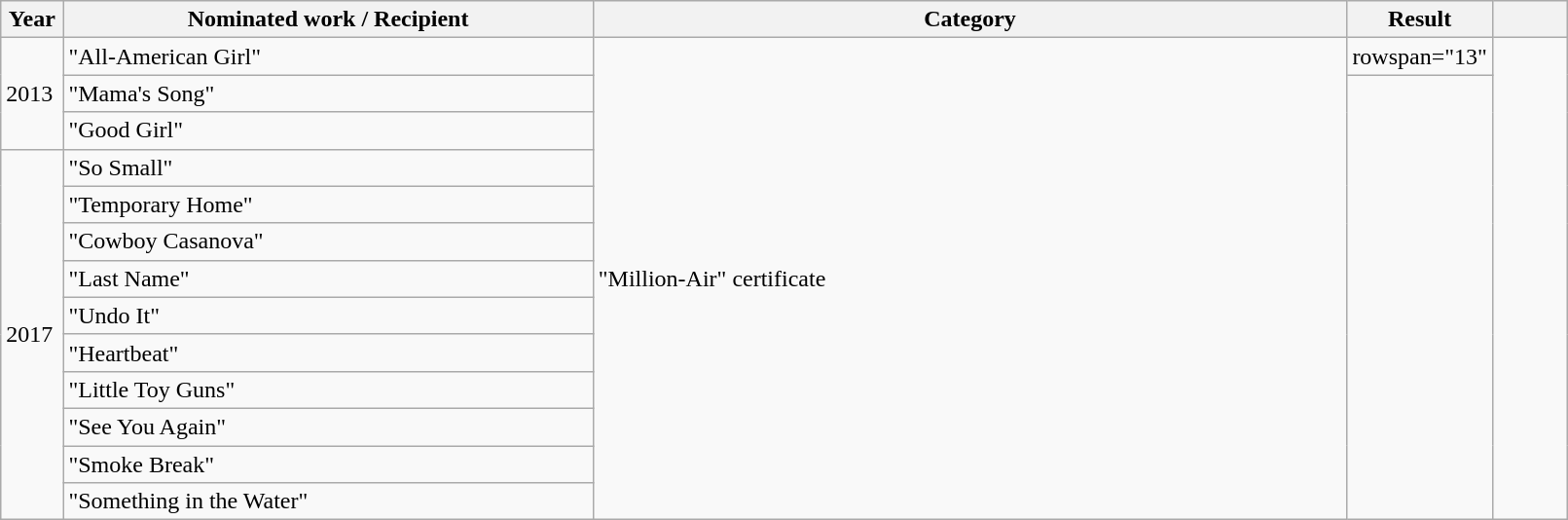<table class="wikitable plainrowheaders" style="width:85%;">
<tr>
<th scope="col" style="width:4%;">Year</th>
<th scope="col" style="width:35%;">Nominated work / Recipient</th>
<th scope="col" style="width:50%;">Category</th>
<th scope="col" style="width:6%;">Result</th>
<th scope="col" style="width:6%;"></th>
</tr>
<tr>
<td rowspan="3">2013</td>
<td>"All-American Girl"</td>
<td rowspan="13">"Million-Air" certificate</td>
<td>rowspan="13" </td>
<td rowspan="13"></td>
</tr>
<tr>
<td>"Mama's Song"</td>
</tr>
<tr>
<td>"Good Girl"</td>
</tr>
<tr>
<td rowspan="10">2017</td>
<td>"So Small"</td>
</tr>
<tr>
<td>"Temporary Home"</td>
</tr>
<tr>
<td>"Cowboy Casanova"</td>
</tr>
<tr>
<td>"Last Name"</td>
</tr>
<tr>
<td>"Undo It"</td>
</tr>
<tr>
<td>"Heartbeat"</td>
</tr>
<tr>
<td>"Little Toy Guns"</td>
</tr>
<tr>
<td>"See You Again"</td>
</tr>
<tr>
<td>"Smoke Break"</td>
</tr>
<tr>
<td>"Something in the Water"</td>
</tr>
</table>
